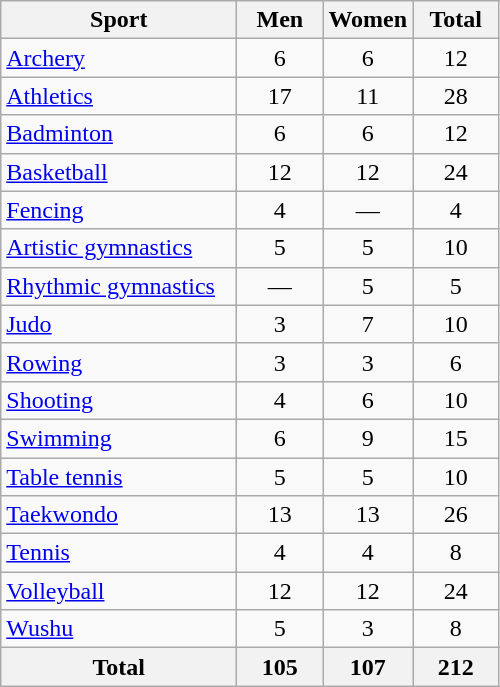<table class="wikitable" style="text-align:center">
<tr>
<th width="150">Sport</th>
<th width="50">Men</th>
<th width="50">Women</th>
<th width="50">Total</th>
</tr>
<tr>
<td align="left"><a href='#'>Archery</a></td>
<td>6</td>
<td>6</td>
<td>12</td>
</tr>
<tr>
<td align="left"><a href='#'>Athletics</a></td>
<td>17</td>
<td>11</td>
<td>28</td>
</tr>
<tr>
<td align="left"><a href='#'>Badminton</a></td>
<td>6</td>
<td>6</td>
<td>12</td>
</tr>
<tr>
<td align="left"><a href='#'>Basketball</a></td>
<td>12</td>
<td>12</td>
<td>24</td>
</tr>
<tr>
<td align="left"><a href='#'>Fencing</a></td>
<td>4</td>
<td>—</td>
<td>4</td>
</tr>
<tr>
<td align="left"><a href='#'>Artistic gymnastics</a></td>
<td>5</td>
<td>5</td>
<td>10</td>
</tr>
<tr>
<td align="left"><a href='#'>Rhythmic gymnastics</a></td>
<td>—</td>
<td>5</td>
<td>5</td>
</tr>
<tr>
<td align="left"><a href='#'>Judo</a></td>
<td>3</td>
<td>7</td>
<td>10</td>
</tr>
<tr>
<td align="left"><a href='#'>Rowing</a></td>
<td>3</td>
<td>3</td>
<td>6</td>
</tr>
<tr>
<td align="left"><a href='#'>Shooting</a></td>
<td>4</td>
<td>6</td>
<td>10</td>
</tr>
<tr>
<td align="left"><a href='#'>Swimming</a></td>
<td>6</td>
<td>9</td>
<td>15</td>
</tr>
<tr>
<td align="left"><a href='#'>Table tennis</a></td>
<td>5</td>
<td>5</td>
<td>10</td>
</tr>
<tr>
<td align="left"><a href='#'>Taekwondo</a></td>
<td>13</td>
<td>13</td>
<td>26</td>
</tr>
<tr>
<td align="left"><a href='#'>Tennis</a></td>
<td>4</td>
<td>4</td>
<td>8</td>
</tr>
<tr>
<td align="left"><a href='#'>Volleyball</a></td>
<td>12</td>
<td>12</td>
<td>24</td>
</tr>
<tr>
<td align="left"><a href='#'>Wushu</a></td>
<td>5</td>
<td>3</td>
<td>8</td>
</tr>
<tr>
<th>Total</th>
<th>105</th>
<th>107</th>
<th>212</th>
</tr>
</table>
